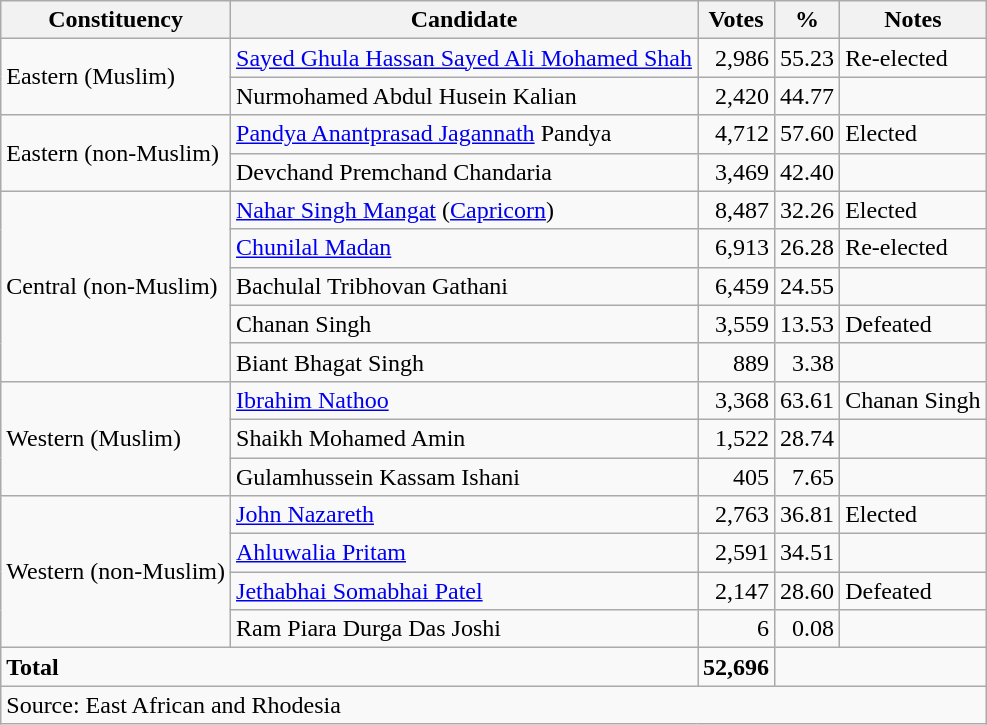<table class=wikitable style=text-align:left>
<tr>
<th>Constituency</th>
<th>Candidate</th>
<th>Votes</th>
<th>%</th>
<th>Notes</th>
</tr>
<tr>
<td rowspan=2>Eastern (Muslim)</td>
<td><a href='#'>Sayed Ghula Hassan Sayed Ali Mohamed Shah</a></td>
<td align=right>2,986</td>
<td align=right>55.23</td>
<td>Re-elected</td>
</tr>
<tr>
<td>Nurmohamed Abdul Husein Kalian</td>
<td align=right>2,420</td>
<td align=right>44.77</td>
<td></td>
</tr>
<tr>
<td rowspan=2>Eastern (non-Muslim)</td>
<td><a href='#'>Pandya Anantprasad Jagannath</a> Pandya</td>
<td align=right>4,712</td>
<td align=right>57.60</td>
<td>Elected</td>
</tr>
<tr>
<td>Devchand Premchand Chandaria</td>
<td align=right>3,469</td>
<td align=right>42.40</td>
<td></td>
</tr>
<tr>
<td rowspan=5>Central (non-Muslim)</td>
<td><a href='#'>Nahar Singh Mangat</a> (<a href='#'>Capricorn</a>)</td>
<td align=right>8,487</td>
<td align=right>32.26</td>
<td>Elected</td>
</tr>
<tr>
<td><a href='#'>Chunilal Madan</a></td>
<td align=right>6,913</td>
<td align=right>26.28</td>
<td>Re-elected</td>
</tr>
<tr>
<td>Bachulal Tribhovan Gathani</td>
<td align=right>6,459</td>
<td align=right>24.55</td>
<td></td>
</tr>
<tr>
<td>Chanan Singh</td>
<td align=right>3,559</td>
<td align=right>13.53</td>
<td>Defeated</td>
</tr>
<tr>
<td>Biant Bhagat Singh</td>
<td align=right>889</td>
<td align=right>3.38</td>
<td></td>
</tr>
<tr>
<td rowspan=3>Western (Muslim)</td>
<td><a href='#'>Ibrahim Nathoo</a></td>
<td align=right>3,368</td>
<td align=right>63.61</td>
<td>Chanan Singh</td>
</tr>
<tr>
<td>Shaikh Mohamed Amin</td>
<td align=right>1,522</td>
<td align=right>28.74</td>
<td></td>
</tr>
<tr>
<td>Gulamhussein Kassam Ishani</td>
<td align=right>405</td>
<td align=right>7.65</td>
<td></td>
</tr>
<tr>
<td rowspan=4>Western (non-Muslim)</td>
<td><a href='#'>John Nazareth</a></td>
<td align=right>2,763</td>
<td align=right>36.81</td>
<td>Elected</td>
</tr>
<tr>
<td><a href='#'>Ahluwalia Pritam</a></td>
<td align=right>2,591</td>
<td align=right>34.51</td>
<td></td>
</tr>
<tr>
<td><a href='#'>Jethabhai Somabhai Patel</a></td>
<td align=right>2,147</td>
<td align=right>28.60</td>
<td>Defeated</td>
</tr>
<tr>
<td>Ram Piara Durga Das Joshi</td>
<td align=right>6</td>
<td align=right>0.08</td>
<td></td>
</tr>
<tr>
<td colspan=2><strong>Total</strong></td>
<td align=right><strong>52,696</strong></td>
<td colspan=2></td>
</tr>
<tr>
<td colspan=5>Source: East African and Rhodesia</td>
</tr>
</table>
